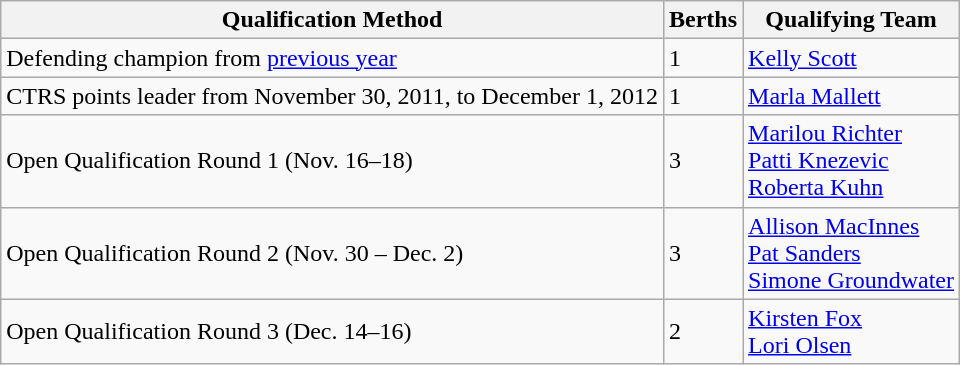<table class="wikitable">
<tr>
<th>Qualification Method</th>
<th>Berths</th>
<th>Qualifying Team</th>
</tr>
<tr>
<td>Defending champion from <a href='#'>previous year</a></td>
<td>1</td>
<td><a href='#'>Kelly Scott</a></td>
</tr>
<tr>
<td>CTRS points leader from November 30, 2011, to December 1, 2012</td>
<td>1</td>
<td><a href='#'>Marla Mallett</a></td>
</tr>
<tr>
<td>Open Qualification Round 1 (Nov. 16–18)</td>
<td>3</td>
<td><a href='#'>Marilou Richter</a> <br> <a href='#'>Patti Knezevic</a> <br> <a href='#'>Roberta Kuhn</a></td>
</tr>
<tr>
<td>Open Qualification Round 2 (Nov. 30 – Dec. 2)</td>
<td>3</td>
<td><a href='#'>Allison MacInnes</a> <br> <a href='#'>Pat Sanders</a> <br> <a href='#'>Simone Groundwater</a></td>
</tr>
<tr>
<td>Open Qualification Round 3 (Dec. 14–16)</td>
<td>2</td>
<td><a href='#'>Kirsten Fox</a> <br> <a href='#'>Lori Olsen</a></td>
</tr>
</table>
